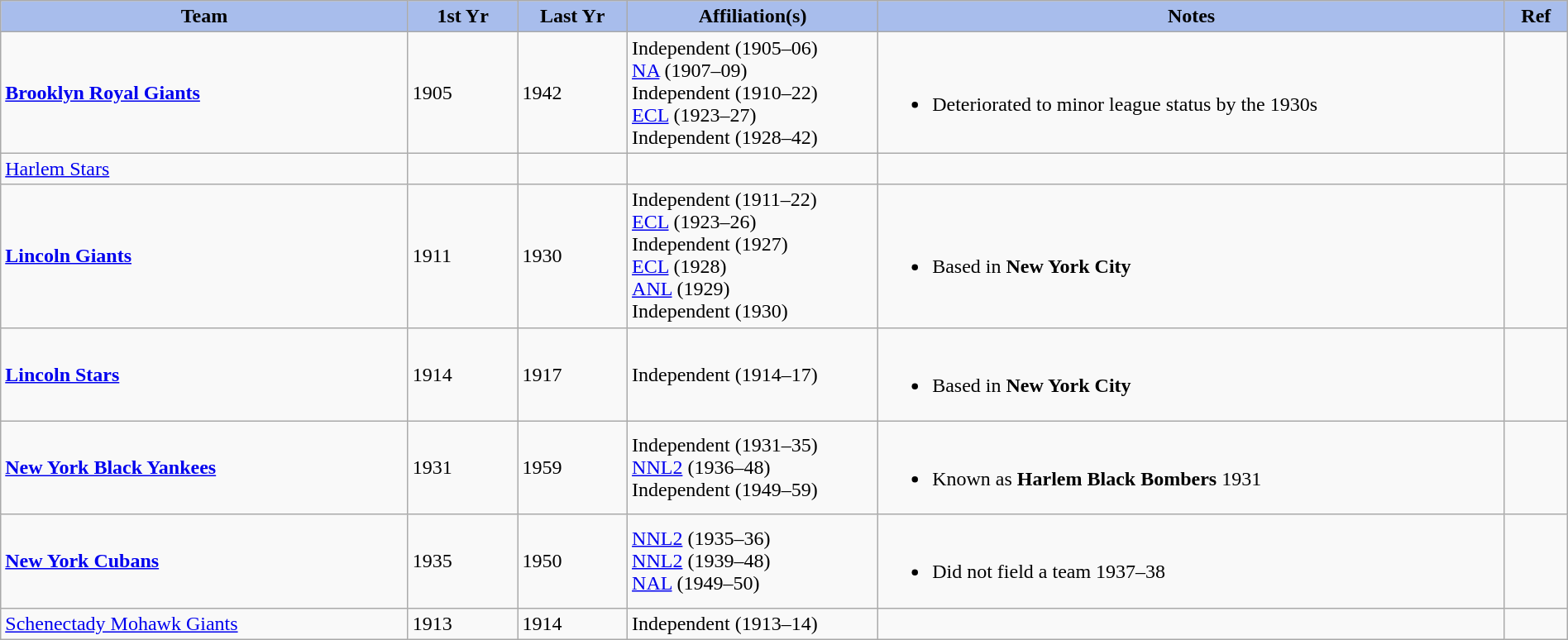<table class="wikitable" style="width: 100%">
<tr>
<th style="background:#a8bdec; width:26%;">Team</th>
<th style="width:7%; background:#a8bdec;">1st Yr</th>
<th style="width:7%; background:#a8bdec;">Last Yr</th>
<th style="width:16%; background:#a8bdec;">Affiliation(s)</th>
<th style="width:40%; background:#a8bdec;">Notes</th>
<th style="width:4%; background:#a8bdec;">Ref</th>
</tr>
<tr>
<td><strong><a href='#'>Brooklyn Royal Giants</a></strong></td>
<td>1905</td>
<td>1942</td>
<td>Independent (1905–06)<br><a href='#'>NA</a> (1907–09)<br>Independent (1910–22)<br><a href='#'>ECL</a> (1923–27)<br>Independent (1928–42)</td>
<td><br><ul><li>Deteriorated to minor league status by the 1930s</li></ul></td>
<td></td>
</tr>
<tr>
<td><a href='#'>Harlem Stars</a></td>
<td></td>
<td></td>
<td></td>
<td></td>
<td></td>
</tr>
<tr>
<td><strong><a href='#'>Lincoln Giants</a></strong></td>
<td>1911</td>
<td>1930</td>
<td>Independent (1911–22)<br><a href='#'>ECL</a> (1923–26)<br>Independent (1927)<br><a href='#'>ECL</a> (1928)<br><a href='#'>ANL</a> (1929)<br>Independent (1930)</td>
<td><br><ul><li>Based in <strong>New York City</strong></li></ul></td>
<td></td>
</tr>
<tr>
<td><strong><a href='#'>Lincoln Stars</a></strong></td>
<td>1914</td>
<td>1917</td>
<td>Independent (1914–17)</td>
<td><br><ul><li>Based in <strong>New York City</strong></li></ul></td>
<td></td>
</tr>
<tr>
<td><strong><a href='#'>New York Black Yankees</a></strong></td>
<td>1931</td>
<td>1959</td>
<td>Independent (1931–35)<br><a href='#'>NNL2</a> (1936–48)<br>Independent (1949–59)</td>
<td><br><ul><li>Known as <strong>Harlem Black Bombers</strong> 1931</li></ul></td>
<td></td>
</tr>
<tr>
<td><strong><a href='#'>New York Cubans</a></strong></td>
<td>1935</td>
<td>1950</td>
<td><a href='#'>NNL2</a> (1935–36)<br><a href='#'>NNL2</a> (1939–48)<br><a href='#'>NAL</a> (1949–50)</td>
<td><br><ul><li>Did not field a team 1937–38</li></ul></td>
<td></td>
</tr>
<tr>
<td><a href='#'>Schenectady Mohawk Giants</a></td>
<td>1913</td>
<td>1914</td>
<td>Independent (1913–14)</td>
<td></td>
<td></td>
</tr>
</table>
